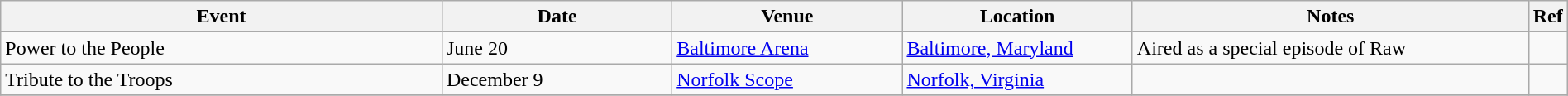<table class="wikitable plainrowheaders sortable" style="width:100%;">
<tr>
<th style="width:29%;">Event</th>
<th style="width:15%;">Date</th>
<th style="width:15%;">Venue</th>
<th style="width:15%;">Location</th>
<th style="width:99%;">Notes</th>
<th style="width:99%;">Ref</th>
</tr>
<tr>
<td>Power to the People</td>
<td>June 20</td>
<td><a href='#'>Baltimore Arena</a></td>
<td><a href='#'>Baltimore, Maryland</a></td>
<td>Aired as a special episode of Raw</td>
<td></td>
</tr>
<tr>
<td>Tribute to the Troops</td>
<td>December 9<br></td>
<td><a href='#'>Norfolk Scope</a></td>
<td><a href='#'>Norfolk, Virginia</a></td>
<td></td>
<td></td>
</tr>
<tr>
</tr>
</table>
